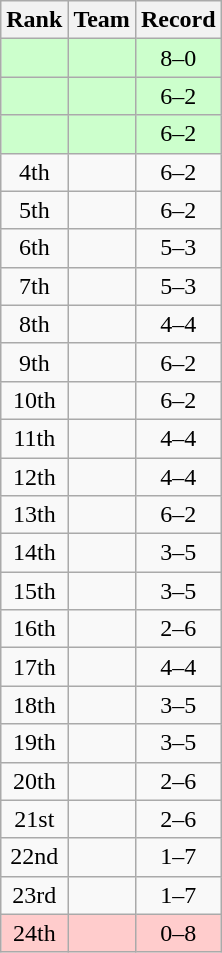<table class=wikitable style="text-align:center;">
<tr>
<th>Rank</th>
<th>Team</th>
<th>Record</th>
</tr>
<tr bgcolor=ccffcc>
<td></td>
<td align=left></td>
<td>8–0</td>
</tr>
<tr bgcolor=ccffcc>
<td></td>
<td align=left></td>
<td>6–2</td>
</tr>
<tr bgcolor=ccffcc>
<td></td>
<td align=left></td>
<td>6–2</td>
</tr>
<tr>
<td>4th</td>
<td align=left></td>
<td>6–2</td>
</tr>
<tr>
<td>5th</td>
<td align=left></td>
<td>6–2</td>
</tr>
<tr>
<td>6th</td>
<td align=left></td>
<td>5–3</td>
</tr>
<tr>
<td>7th</td>
<td align=left></td>
<td>5–3</td>
</tr>
<tr>
<td>8th</td>
<td align=left></td>
<td>4–4</td>
</tr>
<tr>
<td>9th</td>
<td align=left></td>
<td>6–2</td>
</tr>
<tr>
<td>10th</td>
<td align=left></td>
<td>6–2</td>
</tr>
<tr>
<td>11th</td>
<td align=left></td>
<td>4–4</td>
</tr>
<tr>
<td>12th</td>
<td align=left></td>
<td>4–4</td>
</tr>
<tr>
<td>13th</td>
<td align=left></td>
<td>6–2</td>
</tr>
<tr>
<td>14th</td>
<td align=left></td>
<td>3–5</td>
</tr>
<tr>
<td>15th</td>
<td align=left></td>
<td>3–5</td>
</tr>
<tr>
<td>16th</td>
<td align=left></td>
<td>2–6</td>
</tr>
<tr>
<td>17th</td>
<td align=left></td>
<td>4–4</td>
</tr>
<tr>
<td>18th</td>
<td align=left></td>
<td>3–5</td>
</tr>
<tr>
<td>19th</td>
<td align=left></td>
<td>3–5</td>
</tr>
<tr>
<td>20th</td>
<td align=left></td>
<td>2–6</td>
</tr>
<tr>
<td>21st</td>
<td align=left></td>
<td>2–6</td>
</tr>
<tr>
<td>22nd</td>
<td align=left></td>
<td>1–7</td>
</tr>
<tr>
<td>23rd</td>
<td align=left></td>
<td>1–7</td>
</tr>
<tr bgcolor=ffcccc>
<td>24th</td>
<td align=left></td>
<td>0–8</td>
</tr>
</table>
